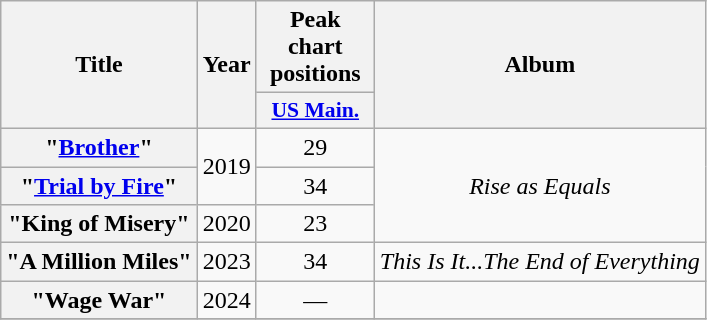<table class="wikitable plainrowheaders" style="text-align:center;">
<tr>
<th rowspan="2" scope="col">Title</th>
<th rowspan="2" scope="col">Year</th>
<th scope="col">Peak chart positions</th>
<th rowspan="2" scope="col">Album</th>
</tr>
<tr>
<th style="width:5em; font-size:90%;"><a href='#'>US Main.</a><br></th>
</tr>
<tr>
<th scope="row">"<a href='#'>Brother</a>"</th>
<td rowspan="2">2019</td>
<td>29</td>
<td rowspan="3"><em>Rise as Equals</em></td>
</tr>
<tr>
<th scope="row">"<a href='#'>Trial by Fire</a>"</th>
<td>34</td>
</tr>
<tr>
<th scope="row">"King of Misery"</th>
<td>2020</td>
<td>23</td>
</tr>
<tr>
<th scope="row">"A Million Miles"</th>
<td>2023</td>
<td>34</td>
<td><em>This Is It...The End of Everything</em></td>
</tr>
<tr>
<th scope="row">"Wage War"</th>
<td>2024</td>
<td>—</td>
<td></td>
</tr>
<tr>
</tr>
</table>
